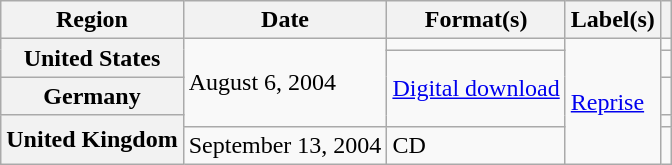<table class="wikitable plainrowheaders">
<tr>
<th scope="col">Region</th>
<th scope="col">Date</th>
<th scope="col">Format(s)</th>
<th scope="col">Label(s)</th>
<th scope="col"></th>
</tr>
<tr>
<th scope="row" rowspan="2">United States</th>
<td rowspan="4">August 6, 2004</td>
<td></td>
<td rowspan="5"><a href='#'>Reprise</a></td>
<td align="center"></td>
</tr>
<tr>
<td rowspan="3"><a href='#'>Digital download</a></td>
<td align="center"></td>
</tr>
<tr>
<th scope="row">Germany</th>
<td align="center"></td>
</tr>
<tr>
<th scope="row" rowspan="2">United Kingdom</th>
<td align="center"></td>
</tr>
<tr>
<td>September 13, 2004</td>
<td>CD</td>
<td align="center"></td>
</tr>
</table>
